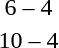<table style="text-align:center">
<tr>
<th width=200></th>
<th width=100></th>
<th width=200></th>
</tr>
<tr>
<td align=right><strong></strong></td>
<td>6 – 4</td>
<td align=left></td>
</tr>
<tr>
<td align=right><strong></strong></td>
<td>10 – 4</td>
<td align=left></td>
</tr>
</table>
